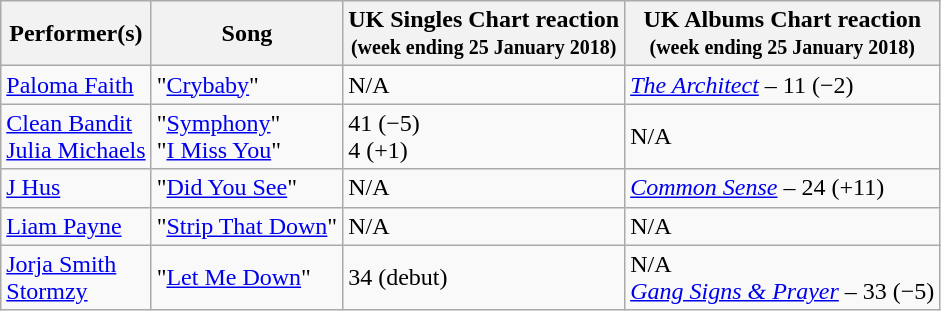<table class="wikitable">
<tr>
<th>Performer(s)</th>
<th>Song</th>
<th>UK Singles Chart reaction<br><small>(week ending 25 January 2018)</small></th>
<th>UK Albums Chart reaction<br><small>(week ending 25 January 2018)</small></th>
</tr>
<tr>
<td><a href='#'>Paloma Faith</a></td>
<td>"<a href='#'>Crybaby</a>"</td>
<td>N/A</td>
<td><em><a href='#'>The Architect</a></em> – 11 (−2)</td>
</tr>
<tr>
<td><a href='#'>Clean Bandit</a><br><a href='#'>Julia Michaels</a></td>
<td>"<a href='#'>Symphony</a>"<br>"<a href='#'>I Miss You</a>"</td>
<td>41 (−5)<br>4 (+1)</td>
<td>N/A</td>
</tr>
<tr>
<td><a href='#'>J Hus</a></td>
<td>"<a href='#'>Did You See</a>"</td>
<td>N/A</td>
<td><em><a href='#'>Common Sense</a></em> – 24 (+11)</td>
</tr>
<tr>
<td><a href='#'>Liam Payne</a></td>
<td>"<a href='#'>Strip That Down</a>"</td>
<td>N/A</td>
<td>N/A</td>
</tr>
<tr>
<td><a href='#'>Jorja Smith</a><br><a href='#'>Stormzy</a></td>
<td>"<a href='#'>Let Me Down</a>"</td>
<td>34 (debut)</td>
<td>N/A<br><em><a href='#'>Gang Signs & Prayer</a></em> – 33 (−5)</td>
</tr>
</table>
